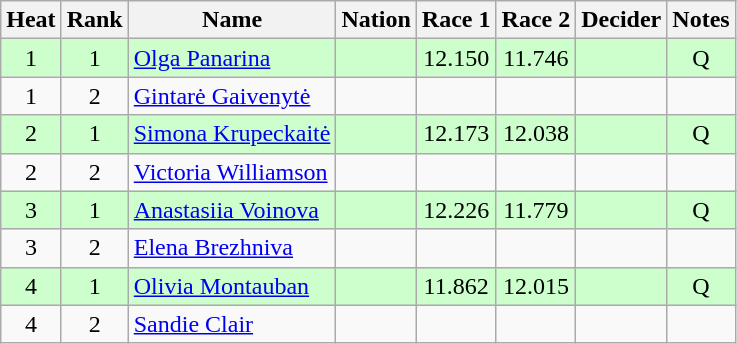<table class="wikitable sortable" style="text-align:center">
<tr>
<th>Heat</th>
<th>Rank</th>
<th>Name</th>
<th>Nation</th>
<th>Race 1</th>
<th>Race 2</th>
<th>Decider</th>
<th>Notes</th>
</tr>
<tr bgcolor=ccffcc>
<td>1</td>
<td>1</td>
<td align=left><a href='#'>Olga Panarina</a></td>
<td align=left></td>
<td>12.150</td>
<td>11.746</td>
<td></td>
<td>Q</td>
</tr>
<tr>
<td>1</td>
<td>2</td>
<td align=left><a href='#'>Gintarė Gaivenytė</a></td>
<td align=left></td>
<td></td>
<td></td>
<td></td>
<td></td>
</tr>
<tr bgcolor=ccffcc>
<td>2</td>
<td>1</td>
<td align=left><a href='#'>Simona Krupeckaitė</a></td>
<td align=left></td>
<td>12.173</td>
<td>12.038</td>
<td></td>
<td>Q</td>
</tr>
<tr>
<td>2</td>
<td>2</td>
<td align=left><a href='#'>Victoria Williamson</a></td>
<td align=left></td>
<td></td>
<td></td>
<td></td>
<td></td>
</tr>
<tr bgcolor=ccffcc>
<td>3</td>
<td>1</td>
<td align=left><a href='#'>Anastasiia Voinova</a></td>
<td align=left></td>
<td>12.226</td>
<td>11.779</td>
<td></td>
<td>Q</td>
</tr>
<tr>
<td>3</td>
<td>2</td>
<td align=left><a href='#'>Elena Brezhniva</a></td>
<td align=left></td>
<td></td>
<td></td>
<td></td>
<td></td>
</tr>
<tr bgcolor=ccffcc>
<td>4</td>
<td>1</td>
<td align=left><a href='#'>Olivia Montauban</a></td>
<td align=left></td>
<td>11.862</td>
<td>12.015</td>
<td></td>
<td>Q</td>
</tr>
<tr>
<td>4</td>
<td>2</td>
<td align=left><a href='#'>Sandie Clair</a></td>
<td align=left></td>
<td></td>
<td></td>
<td></td>
<td></td>
</tr>
</table>
